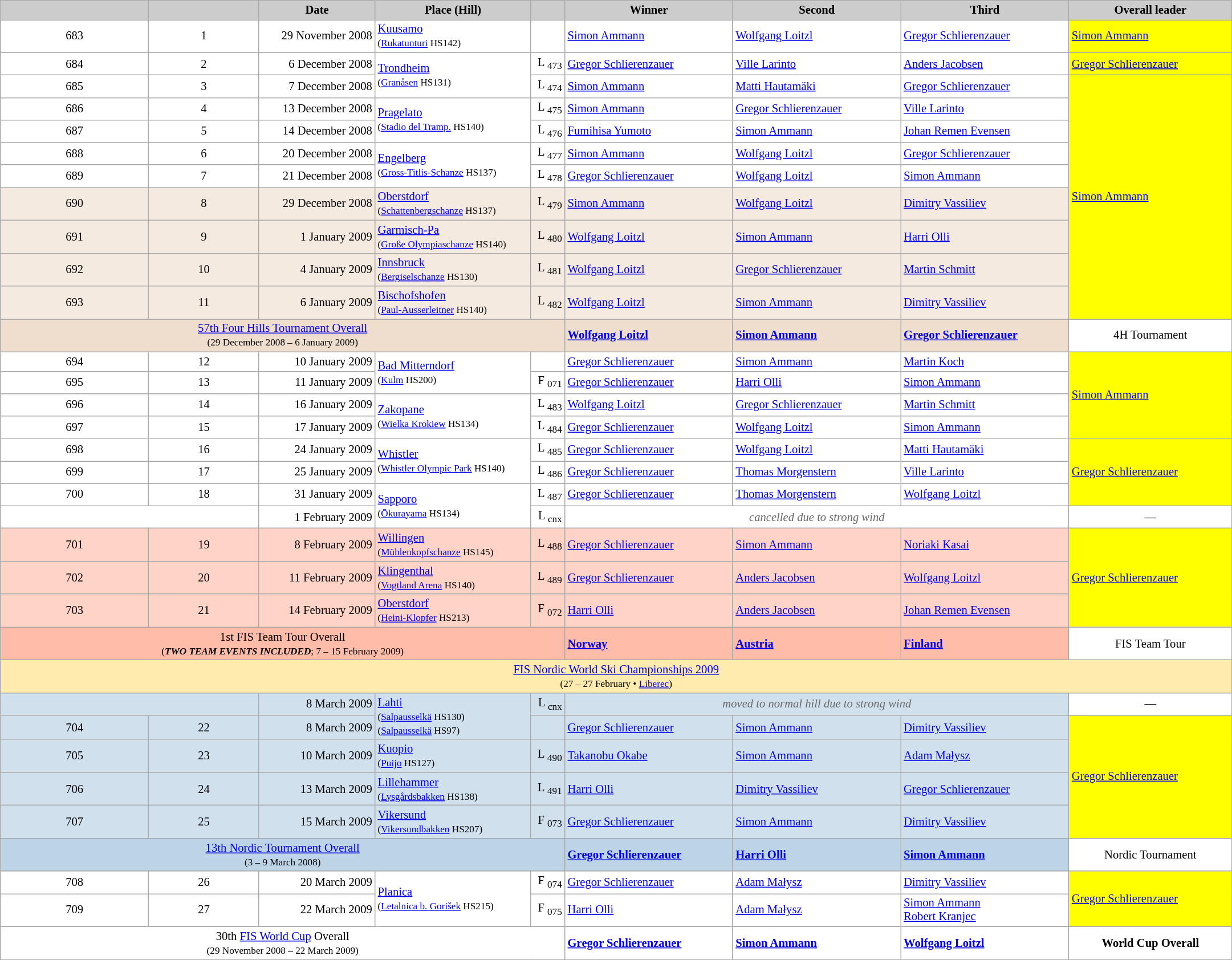<table class="wikitable plainrowheaders" style="background:#fff; font-size:86%; width:114%; line-height:16px; border:grey solid 1px; border-collapse:collapse;">
<tr>
<th scope="col" style="background:#ccc; width=30 px;"></th>
<th scope="col" style="background:#ccc; width=30 px;"></th>
<th scope="col" style="background:#ccc; width:129px;">Date</th>
<th scope="col" style="background:#ccc; width:176px;">Place (Hill)</th>
<th scope="col" style="background:#ccc; width:33px;"></th>
<th scope="col" style="background:#ccc; width:190px;">Winner</th>
<th scope="col" style="background:#ccc; width:190px;">Second</th>
<th scope="col" style="background:#ccc; width:190px;">Third</th>
<th scope="col" style="background:#ccc; width:184px;">Overall leader</th>
</tr>
<tr>
<td align=center>683</td>
<td align=center>1</td>
<td align=right>29 November 2008</td>
<td> <a href='#'>Kuusamo</a><br><small>(<a href='#'>Rukatunturi</a> HS142)</small></td>
<td align=right></td>
<td> <a href='#'>Simon Ammann</a></td>
<td> <a href='#'>Wolfgang Loitzl</a></td>
<td> <a href='#'>Gregor Schlierenzauer</a></td>
<td bgcolor=yellow> <a href='#'>Simon Ammann</a></td>
</tr>
<tr>
<td align=center>684</td>
<td align=center>2</td>
<td align=right>6 December 2008</td>
<td rowspan=2> <a href='#'>Trondheim</a><br><small>(<a href='#'>Granåsen</a> HS131)</small></td>
<td align=right>L <sub>473</sub></td>
<td> <a href='#'>Gregor Schlierenzauer</a></td>
<td> <a href='#'>Ville Larinto</a></td>
<td> <a href='#'>Anders Jacobsen</a></td>
<td bgcolor=yellow> <a href='#'>Gregor Schlierenzauer</a></td>
</tr>
<tr>
<td align=center>685</td>
<td align=center>3</td>
<td align=right>7 December 2008</td>
<td align=right>L <sub>474</sub></td>
<td> <a href='#'>Simon Ammann</a></td>
<td> <a href='#'>Matti Hautamäki</a></td>
<td> <a href='#'>Gregor Schlierenzauer</a></td>
<td bgcolor=yellow rowspan=9> <a href='#'>Simon Ammann</a></td>
</tr>
<tr>
<td align=center>686</td>
<td align=center>4</td>
<td align=right>13 December 2008</td>
<td rowspan=2> <a href='#'>Pragelato</a><br><small>(<a href='#'>Stadio del Tramp.</a> HS140)</small></td>
<td align=right>L <sub>475</sub></td>
<td> <a href='#'>Simon Ammann</a></td>
<td> <a href='#'>Gregor Schlierenzauer</a></td>
<td> <a href='#'>Ville Larinto</a></td>
</tr>
<tr>
<td align=center>687</td>
<td align=center>5</td>
<td align=right>14 December 2008</td>
<td align=right>L <sub>476</sub></td>
<td> <a href='#'>Fumihisa Yumoto</a></td>
<td> <a href='#'>Simon Ammann</a></td>
<td> <a href='#'>Johan Remen Evensen</a></td>
</tr>
<tr>
<td align=center>688</td>
<td align=center>6</td>
<td align=right>20 December 2008</td>
<td rowspan=2> <a href='#'>Engelberg</a><br><small>(<a href='#'>Gross-Titlis-Schanze</a> HS137)</small></td>
<td align=right>L <sub>477</sub></td>
<td> <a href='#'>Simon Ammann</a></td>
<td> <a href='#'>Wolfgang Loitzl</a></td>
<td> <a href='#'>Gregor Schlierenzauer</a></td>
</tr>
<tr>
<td align=center>689</td>
<td align=center>7</td>
<td align=right>21 December 2008</td>
<td align=right>L <sub>478</sub></td>
<td> <a href='#'>Gregor Schlierenzauer</a></td>
<td> <a href='#'>Wolfgang Loitzl</a></td>
<td> <a href='#'>Simon Ammann</a></td>
</tr>
<tr bgcolor=#F5EADF>
<td align=center>690</td>
<td align=center>8</td>
<td align=right>29 December 2008</td>
<td> <a href='#'>Oberstdorf</a><br><small>(<a href='#'>Schattenbergschanze</a> HS137)</small></td>
<td align=right>L <sub>479</sub></td>
<td> <a href='#'>Simon Ammann</a></td>
<td> <a href='#'>Wolfgang Loitzl</a></td>
<td> <a href='#'>Dimitry Vassiliev</a></td>
</tr>
<tr bgcolor=#F5EADF>
<td align=center>691</td>
<td align=center>9</td>
<td align=right>1 January 2009</td>
<td> <a href='#'>Garmisch-Pa</a><br><small>(<a href='#'>Große Olympiaschanze</a> HS140)</small></td>
<td align=right>L <sub>480</sub></td>
<td> <a href='#'>Wolfgang Loitzl</a></td>
<td> <a href='#'>Simon Ammann</a></td>
<td> <a href='#'>Harri Olli</a></td>
</tr>
<tr bgcolor=#F5EADF>
<td align=center>692</td>
<td align=center>10</td>
<td align=right>4 January 2009</td>
<td> <a href='#'>Innsbruck</a><br><small>(<a href='#'>Bergiselschanze</a> HS130)</small></td>
<td align=right>L <sub>481</sub></td>
<td> <a href='#'>Wolfgang Loitzl</a></td>
<td> <a href='#'>Gregor Schlierenzauer</a></td>
<td> <a href='#'>Martin Schmitt</a></td>
</tr>
<tr bgcolor=#F5EADF>
<td align=center>693</td>
<td align=center>11</td>
<td align=right>6 January 2009</td>
<td> <a href='#'>Bischofshofen</a><br><small>(<a href='#'>Paul-Ausserleitner</a> HS140)</small></td>
<td align=right>L <sub>482</sub></td>
<td> <a href='#'>Wolfgang Loitzl</a></td>
<td> <a href='#'>Simon Ammann</a></td>
<td> <a href='#'>Dimitry Vassiliev</a></td>
</tr>
<tr bgcolor=#EFDECD>
<td colspan=5 align=center><a href='#'>57th Four Hills Tournament Overall</a><br><small>(29 December 2008 – 6 January 2009)</small></td>
<td> <strong><a href='#'>Wolfgang Loitzl</a></strong></td>
<td> <strong><a href='#'>Simon Ammann</a></strong></td>
<td> <strong><a href='#'>Gregor Schlierenzauer</a></strong></td>
<td style="background:white; text-align:center">4H Tournament</td>
</tr>
<tr>
<td align=center>694</td>
<td align=center>12</td>
<td align=right>10 January 2009</td>
<td rowspan=2> <a href='#'>Bad Mitterndorf</a><br><small>(<a href='#'>Kulm</a> HS200)</small></td>
<td align=right></td>
<td> <a href='#'>Gregor Schlierenzauer</a></td>
<td> <a href='#'>Simon Ammann</a></td>
<td> <a href='#'>Martin Koch</a></td>
<td bgcolor=yellow rowspan=4> <a href='#'>Simon Ammann</a></td>
</tr>
<tr>
<td align=center>695</td>
<td align=center>13</td>
<td align=right>11 January 2009</td>
<td align=right>F <sub>071</sub></td>
<td> <a href='#'>Gregor Schlierenzauer</a></td>
<td> <a href='#'>Harri Olli</a></td>
<td> <a href='#'>Simon Ammann</a></td>
</tr>
<tr>
<td align=center>696</td>
<td align=center>14</td>
<td align=right>16 January 2009</td>
<td rowspan=2> <a href='#'>Zakopane</a><br><small>(<a href='#'>Wielka Krokiew</a> HS134)</small></td>
<td align=right>L <sub>483</sub></td>
<td> <a href='#'>Wolfgang Loitzl</a></td>
<td> <a href='#'>Gregor Schlierenzauer</a></td>
<td> <a href='#'>Martin Schmitt</a></td>
</tr>
<tr>
<td align=center>697</td>
<td align=center>15</td>
<td align=right>17 January 2009</td>
<td align=right>L <sub>484</sub></td>
<td> <a href='#'>Gregor Schlierenzauer</a></td>
<td> <a href='#'>Wolfgang Loitzl</a></td>
<td> <a href='#'>Simon Ammann</a></td>
</tr>
<tr>
<td align=center>698</td>
<td align=center>16</td>
<td align=right>24 January 2009</td>
<td rowspan=2> <a href='#'>Whistler</a><br><small>(<a href='#'>Whistler Olympic Park</a> HS140)</small></td>
<td align=right>L <sub>485</sub></td>
<td> <a href='#'>Gregor Schlierenzauer</a></td>
<td> <a href='#'>Wolfgang Loitzl</a></td>
<td> <a href='#'>Matti Hautamäki</a></td>
<td bgcolor=yellow rowspan=3> <a href='#'>Gregor Schlierenzauer</a></td>
</tr>
<tr>
<td align=center>699</td>
<td align=center>17</td>
<td align=right>25 January 2009</td>
<td align=right>L <sub>486</sub></td>
<td> <a href='#'>Gregor Schlierenzauer</a></td>
<td> <a href='#'>Thomas Morgenstern</a></td>
<td> <a href='#'>Ville Larinto</a></td>
</tr>
<tr>
<td align=center>700</td>
<td align=center>18</td>
<td align=right>31 January 2009</td>
<td rowspan=2> <a href='#'>Sapporo</a><br><small>(<a href='#'>Ōkurayama</a> HS134)</small></td>
<td align=right>L <sub>487</sub></td>
<td> <a href='#'>Gregor Schlierenzauer</a></td>
<td> <a href='#'>Thomas Morgenstern</a></td>
<td> <a href='#'>Wolfgang Loitzl</a></td>
</tr>
<tr>
<td colspan=2></td>
<td align=right>1 February 2009</td>
<td align=right>L <sub>cnx</sub></td>
<td colspan=3 align=center style=color:#696969><em>cancelled due to strong wind</em></td>
<td align=center>—</td>
</tr>
<tr bgcolor=#FFD4C7>
<td align=center>701</td>
<td align=center>19</td>
<td align=right>8 February 2009</td>
<td> <a href='#'>Willingen</a><br><small>(<a href='#'>Mühlenkopfschanze</a> HS145)</small></td>
<td align=right>L <sub>488</sub></td>
<td> <a href='#'>Gregor Schlierenzauer</a></td>
<td> <a href='#'>Simon Ammann</a></td>
<td> <a href='#'>Noriaki Kasai</a></td>
<td bgcolor=yellow rowspan=3> <a href='#'>Gregor Schlierenzauer</a></td>
</tr>
<tr bgcolor=#FFD4C7>
<td align=center>702</td>
<td align=center>20</td>
<td align=right>11 February 2009</td>
<td> <a href='#'>Klingenthal</a><br><small>(<a href='#'>Vogtland Arena</a> HS140)</small></td>
<td align=right>L <sub>489</sub></td>
<td> <a href='#'>Gregor Schlierenzauer</a></td>
<td> <a href='#'>Anders Jacobsen</a></td>
<td> <a href='#'>Wolfgang Loitzl</a></td>
</tr>
<tr bgcolor=#FFD4C7>
<td align=center>703</td>
<td align=center>21</td>
<td align=right>14 February 2009</td>
<td> <a href='#'>Oberstdorf</a><br><small>(<a href='#'>Heini-Klopfer</a> HS213)</small></td>
<td align=right>F <sub>072</sub></td>
<td> <a href='#'>Harri Olli</a></td>
<td> <a href='#'>Anders Jacobsen</a></td>
<td> <a href='#'>Johan Remen Evensen</a></td>
</tr>
<tr bgcolor=#FFBCA8>
<td colspan=5 align=center>1st FIS Team Tour Overall<br><small>(<strong><em>TWO TEAM EVENTS INCLUDED</em></strong>; 7 – 15 February 2009)</small></td>
<td> <strong><a href='#'>Norway</a></strong></td>
<td> <strong><a href='#'>Austria</a></strong></td>
<td> <strong><a href='#'>Finland</a></strong></td>
<td style="background:white; text-align:center">FIS Team Tour</td>
</tr>
<tr style="background:#FFEBAD">
<td colspan=11 align=center><a href='#'>FIS Nordic World Ski Championships 2009</a> <br><small>(27 – 27 February •  <a href='#'>Liberec</a>)</small></td>
</tr>
<tr bgcolor=#d0e0ed>
<td colspan=2></td>
<td align=right>8 March 2009</td>
<td rowspan=2> <a href='#'>Lahti</a><br><small>(<a href='#'>Salpausselkä</a> HS130)</small><br><small>(<a href='#'>Salpausselkä</a> HS97)</small></td>
<td align=right>L <sub>cnx</sub></td>
<td colspan=3 align=center style=color:#696969><em>moved to normal hill due to strong wind</em></td>
<td bgcolor=white align=center>—</td>
</tr>
<tr bgcolor=#d0e0ed>
<td align=center>704</td>
<td align=center>22</td>
<td align=right>8 March 2009</td>
<td align=right></td>
<td> <a href='#'>Gregor Schlierenzauer</a></td>
<td> <a href='#'>Simon Ammann</a></td>
<td> <a href='#'>Dimitry Vassiliev</a></td>
<td bgcolor=yellow rowspan=4> <a href='#'>Gregor Schlierenzauer</a></td>
</tr>
<tr bgcolor=#d0e0ed>
<td align=center>705</td>
<td align=center>23</td>
<td align=right>10 March 2009</td>
<td> <a href='#'>Kuopio</a><br><small>(<a href='#'>Puijo</a> HS127)</small></td>
<td align=right>L <sub>490</sub></td>
<td> <a href='#'>Takanobu Okabe</a></td>
<td> <a href='#'>Simon Ammann</a></td>
<td> <a href='#'>Adam Małysz</a></td>
</tr>
<tr bgcolor=#d0e0ed>
<td align=center>706</td>
<td align=center>24</td>
<td align=right>13 March 2009</td>
<td> <a href='#'>Lillehammer</a><br><small>(<a href='#'>Lysgårdsbakken</a> HS138)</small></td>
<td align=right>L <sub>491</sub></td>
<td> <a href='#'>Harri Olli</a></td>
<td> <a href='#'>Dimitry Vassiliev</a></td>
<td> <a href='#'>Gregor Schlierenzauer</a></td>
</tr>
<tr bgcolor=#d0e0ed>
<td align=center>707</td>
<td align=center>25</td>
<td align=right>15 March 2009</td>
<td> <a href='#'>Vikersund</a><br><small>(<a href='#'>Vikersundbakken</a> HS207)</small></td>
<td align=right>F <sub>073</sub></td>
<td> <a href='#'>Gregor Schlierenzauer</a></td>
<td> <a href='#'>Simon Ammann</a></td>
<td> <a href='#'>Dimitry Vassiliev</a></td>
</tr>
<tr bgcolor=#BCD4E6>
<td colspan=5 align=center><a href='#'>13th Nordic Tournament Overall</a><br><small>(3 – 9 March 2008)</small></td>
<td> <strong><a href='#'>Gregor Schlierenzauer</a></strong></td>
<td> <strong><a href='#'>Harri Olli</a></strong></td>
<td> <strong><a href='#'>Simon Ammann</a></strong></td>
<td style="background:white; text-align:center">Nordic Tournament</td>
</tr>
<tr>
<td align=center>708</td>
<td align=center>26</td>
<td align=right>20 March 2009</td>
<td rowspan=2> <a href='#'>Planica</a><br><small>(<a href='#'>Letalnica b. Gorišek</a> HS215)</small></td>
<td align=right>F <sub>074</sub></td>
<td> <a href='#'>Gregor Schlierenzauer</a></td>
<td> <a href='#'>Adam Małysz</a></td>
<td> <a href='#'>Dimitry Vassiliev</a></td>
<td bgcolor=yellow rowspan=2> <a href='#'>Gregor Schlierenzauer</a></td>
</tr>
<tr>
<td align=center>709</td>
<td align=center>27</td>
<td align=right>22 March 2009</td>
<td align=right>F <sub>075</sub></td>
<td> <a href='#'>Harri Olli</a></td>
<td> <a href='#'>Adam Małysz</a></td>
<td> <a href='#'>Simon Ammann</a><br> <a href='#'>Robert Kranjec</a></td>
</tr>
<tr>
<td colspan="5" style="text-align:center">30th <a href='#'>FIS World Cup</a> Overall<br><small>(29 November 2008 – 22 March 2009)</small></td>
<td> <strong><a href='#'>Gregor Schlierenzauer</a></strong></td>
<td> <strong><a href='#'>Simon Ammann</a></strong></td>
<td> <strong><a href='#'>Wolfgang Loitzl</a></strong></td>
<td style="text-align:center"><strong>World Cup Overall</strong></td>
</tr>
</table>
